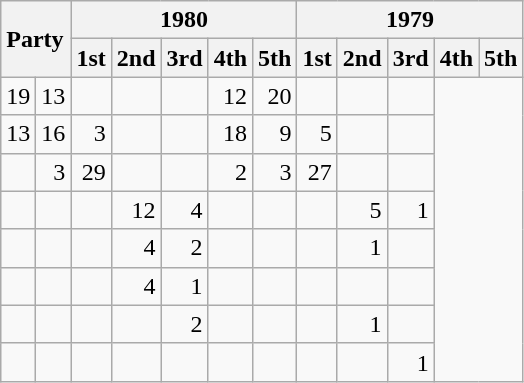<table class="wikitable" style="text-align:right;">
<tr>
<th rowspan="2" colspan="2" style="text-align:left;">Party</th>
<th colspan="5">1980</th>
<th colspan="5">1979</th>
</tr>
<tr>
<th>1st</th>
<th>2nd</th>
<th>3rd</th>
<th>4th</th>
<th>5th</th>
<th>1st</th>
<th>2nd</th>
<th>3rd</th>
<th>4th</th>
<th>5th</th>
</tr>
<tr>
<td>19</td>
<td>13</td>
<td></td>
<td></td>
<td></td>
<td>12</td>
<td>20</td>
<td></td>
<td></td>
<td></td>
</tr>
<tr>
<td>13</td>
<td>16</td>
<td>3</td>
<td></td>
<td></td>
<td>18</td>
<td>9</td>
<td>5</td>
<td></td>
<td></td>
</tr>
<tr>
<td></td>
<td>3</td>
<td>29</td>
<td></td>
<td></td>
<td>2</td>
<td>3</td>
<td>27</td>
<td></td>
<td></td>
</tr>
<tr>
<td></td>
<td></td>
<td></td>
<td>12</td>
<td>4</td>
<td></td>
<td></td>
<td></td>
<td>5</td>
<td>1</td>
</tr>
<tr>
<td></td>
<td></td>
<td></td>
<td>4</td>
<td>2</td>
<td></td>
<td></td>
<td></td>
<td>1</td>
<td></td>
</tr>
<tr>
<td></td>
<td></td>
<td></td>
<td>4</td>
<td>1</td>
<td></td>
<td></td>
<td></td>
<td></td>
<td></td>
</tr>
<tr>
<td></td>
<td></td>
<td></td>
<td></td>
<td>2</td>
<td></td>
<td></td>
<td></td>
<td>1</td>
<td></td>
</tr>
<tr>
<td></td>
<td></td>
<td></td>
<td></td>
<td></td>
<td></td>
<td></td>
<td></td>
<td></td>
<td>1</td>
</tr>
</table>
